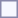<table style="border:1px solid #8888aa; background-color:#f7f8ff; padding:5px; font-size:95%; margin: 0px 12px 12px 0px;">
</table>
